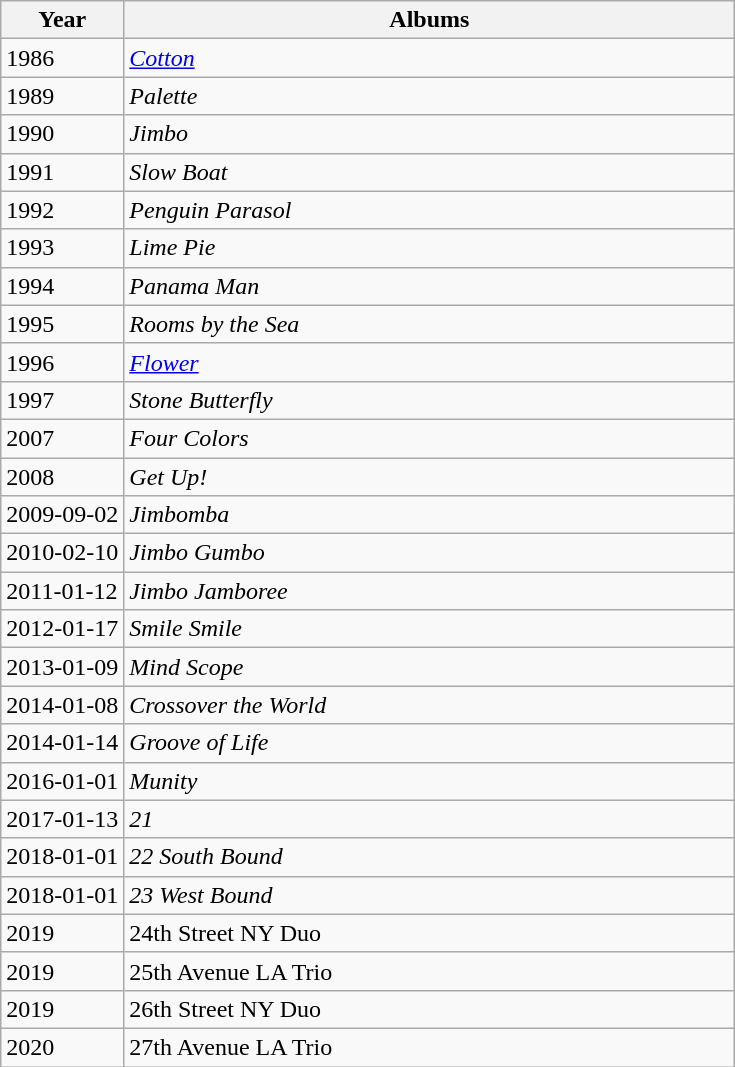<table class="wikitable">
<tr ">
<th>Year</th>
<th style="width:400px;">Albums</th>
</tr>
<tr>
<td>1986</td>
<td><em><a href='#'>Cotton</a></em></td>
</tr>
<tr>
<td>1989</td>
<td><em>Palette</em></td>
</tr>
<tr>
<td>1990</td>
<td><em>Jimbo</em></td>
</tr>
<tr>
<td>1991</td>
<td><em>Slow Boat</em></td>
</tr>
<tr>
<td>1992</td>
<td><em>Penguin Parasol</em></td>
</tr>
<tr>
<td>1993</td>
<td><em>Lime Pie</em></td>
</tr>
<tr>
<td>1994</td>
<td><em>Panama Man</em></td>
</tr>
<tr>
<td>1995</td>
<td><em>Rooms by the Sea</em></td>
</tr>
<tr>
<td>1996</td>
<td><em><a href='#'>Flower</a></em></td>
</tr>
<tr>
<td>1997</td>
<td><em>Stone Butterfly</em></td>
</tr>
<tr>
<td>2007</td>
<td><em>Four Colors</em></td>
</tr>
<tr>
<td>2008</td>
<td><em>Get Up!</em></td>
</tr>
<tr>
<td>2009-09-02</td>
<td><em>Jimbomba</em></td>
</tr>
<tr>
<td>2010-02-10</td>
<td><em>Jimbo Gumbo</em></td>
</tr>
<tr>
<td>2011-01-12</td>
<td><em>Jimbo Jamboree</em></td>
</tr>
<tr>
<td>2012-01-17</td>
<td><em>Smile Smile</em></td>
</tr>
<tr>
<td>2013-01-09</td>
<td><em>Mind Scope</em></td>
</tr>
<tr>
<td>2014-01-08</td>
<td><em>Crossover the World</em></td>
</tr>
<tr>
<td>2014-01-14</td>
<td><em>Groove of Life</em></td>
</tr>
<tr>
<td>2016-01-01</td>
<td><em>Munity</em></td>
</tr>
<tr>
<td>2017-01-13</td>
<td><em>21</em></td>
</tr>
<tr>
<td>2018-01-01</td>
<td><em>22 South Bound</em></td>
</tr>
<tr>
<td>2018-01-01</td>
<td><em>23 West Bound</em></td>
</tr>
<tr>
<td>2019</td>
<td>24th Street NY Duo</td>
</tr>
<tr>
<td>2019</td>
<td>25th Avenue LA Trio</td>
</tr>
<tr>
<td>2019</td>
<td>26th Street NY Duo</td>
</tr>
<tr>
<td>2020</td>
<td>27th Avenue LA Trio</td>
</tr>
</table>
